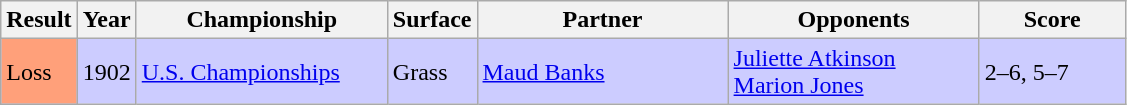<table class="sortable wikitable">
<tr>
<th style="width:40px">Result</th>
<th style="width:30px">Year</th>
<th style="width:160px">Championship</th>
<th style="width:50px">Surface</th>
<th style="width:160px">Partner</th>
<th style="width:160px">Opponents</th>
<th style="width:90px" class="unsortable">Score</th>
</tr>
<tr style="background:#ccf;">
<td style="background:#ffa07a;">Loss</td>
<td>1902</td>
<td><a href='#'>U.S. Championships</a></td>
<td>Grass</td>
<td> <a href='#'>Maud Banks</a></td>
<td> <a href='#'>Juliette Atkinson</a><br> <a href='#'>Marion Jones</a></td>
<td>2–6, 5–7</td>
</tr>
</table>
